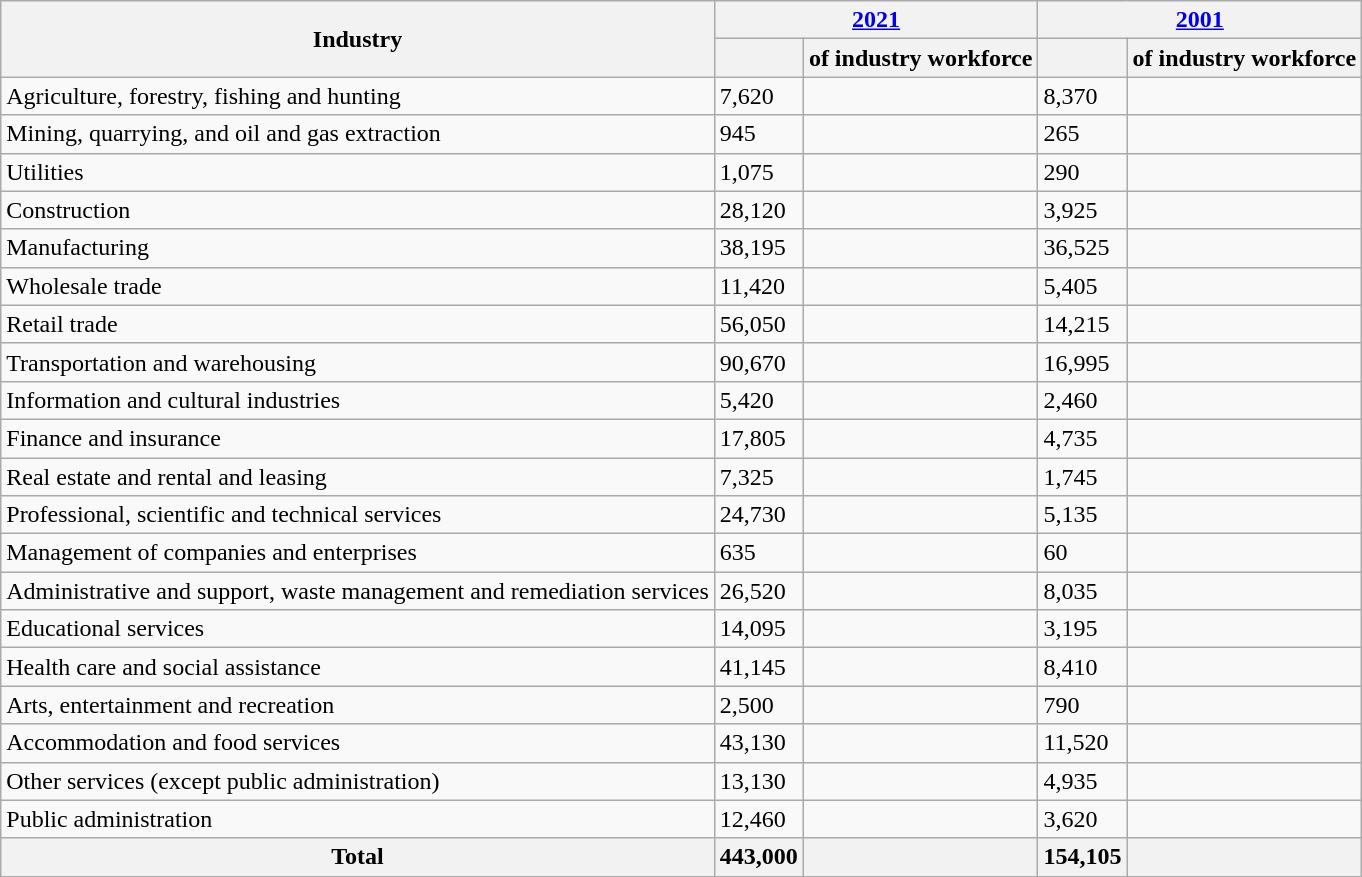<table class="wikitable collapsible sortable">
<tr>
<th rowspan="2">Industry</th>
<th colspan="2"><a href='#'>2021</a></th>
<th colspan="2"><a href='#'>2001</a></th>
</tr>
<tr>
<th><a href='#'></a></th>
<th> of industry workforce</th>
<th><a href='#'></a></th>
<th> of industry workforce</th>
</tr>
<tr>
<td>Agriculture, forestry, fishing and hunting</td>
<td>7,620</td>
<td></td>
<td>8,370</td>
<td></td>
</tr>
<tr>
<td>Mining, quarrying, and oil and gas extraction</td>
<td>945</td>
<td></td>
<td>265</td>
<td></td>
</tr>
<tr>
<td>Utilities</td>
<td>1,075</td>
<td></td>
<td>290</td>
<td></td>
</tr>
<tr>
<td>Construction</td>
<td>28,120</td>
<td></td>
<td>3,925</td>
<td></td>
</tr>
<tr>
<td>Manufacturing</td>
<td>38,195</td>
<td></td>
<td>36,525</td>
<td></td>
</tr>
<tr>
<td>Wholesale trade</td>
<td>11,420</td>
<td></td>
<td>5,405</td>
<td></td>
</tr>
<tr>
<td>Retail trade</td>
<td>56,050</td>
<td></td>
<td>14,215</td>
<td></td>
</tr>
<tr>
<td>Transportation and warehousing</td>
<td>90,670</td>
<td></td>
<td>16,995</td>
<td></td>
</tr>
<tr>
<td>Information and cultural industries</td>
<td>5,420</td>
<td></td>
<td>2,460</td>
<td></td>
</tr>
<tr>
<td>Finance and insurance</td>
<td>17,805</td>
<td></td>
<td>4,735</td>
<td></td>
</tr>
<tr>
<td>Real estate and rental and leasing</td>
<td>7,325</td>
<td></td>
<td>1,745</td>
<td></td>
</tr>
<tr>
<td>Professional, scientific and technical services</td>
<td>24,730</td>
<td></td>
<td>5,135</td>
<td></td>
</tr>
<tr>
<td>Management of companies and enterprises</td>
<td>635</td>
<td></td>
<td>60</td>
<td></td>
</tr>
<tr>
<td>Administrative and support, waste management and remediation services</td>
<td>26,520</td>
<td></td>
<td>8,035</td>
<td></td>
</tr>
<tr>
<td>Educational services</td>
<td>14,095</td>
<td></td>
<td>3,195</td>
<td></td>
</tr>
<tr>
<td>Health care and social assistance</td>
<td>41,145</td>
<td></td>
<td>8,410</td>
<td></td>
</tr>
<tr>
<td>Arts, entertainment and recreation</td>
<td>2,500</td>
<td></td>
<td>790</td>
<td></td>
</tr>
<tr>
<td>Accommodation and food services</td>
<td>43,130</td>
<td></td>
<td>11,520</td>
<td></td>
</tr>
<tr>
<td>Other services (except public administration)</td>
<td>13,130</td>
<td></td>
<td>4,935</td>
<td></td>
</tr>
<tr>
<td>Public administration</td>
<td>12,460</td>
<td></td>
<td>3,620</td>
<td></td>
</tr>
<tr>
<th>Total</th>
<th>443,000</th>
<th></th>
<th>154,105</th>
<th></th>
</tr>
</table>
